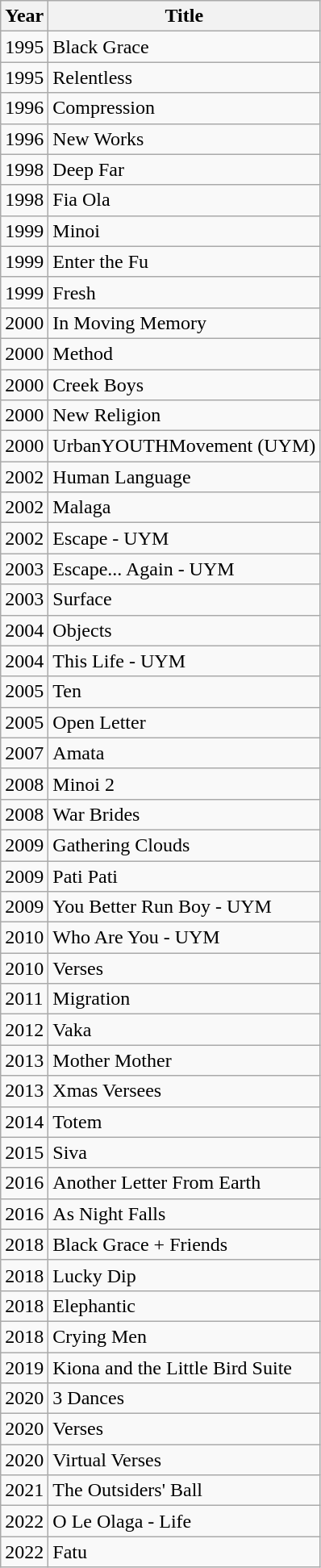<table class="wikitable sortable">
<tr>
<th>Year</th>
<th>Title</th>
</tr>
<tr>
<td>1995</td>
<td>Black Grace</td>
</tr>
<tr>
<td>1995</td>
<td>Relentless</td>
</tr>
<tr>
<td>1996</td>
<td>Compression</td>
</tr>
<tr>
<td>1996</td>
<td>New Works</td>
</tr>
<tr>
<td>1998</td>
<td>Deep Far</td>
</tr>
<tr>
<td>1998</td>
<td>Fia Ola</td>
</tr>
<tr>
<td>1999</td>
<td>Minoi</td>
</tr>
<tr>
<td>1999</td>
<td>Enter the Fu</td>
</tr>
<tr>
<td>1999</td>
<td>Fresh</td>
</tr>
<tr>
<td>2000</td>
<td>In Moving Memory</td>
</tr>
<tr>
<td>2000</td>
<td>Method</td>
</tr>
<tr>
<td>2000</td>
<td>Creek Boys</td>
</tr>
<tr>
<td>2000</td>
<td>New Religion</td>
</tr>
<tr>
<td>2000</td>
<td>UrbanYOUTHMovement (UYM)</td>
</tr>
<tr>
<td>2002</td>
<td>Human Language</td>
</tr>
<tr>
<td>2002</td>
<td>Malaga</td>
</tr>
<tr>
<td>2002</td>
<td>Escape - UYM</td>
</tr>
<tr>
<td>2003</td>
<td>Escape... Again - UYM</td>
</tr>
<tr>
<td>2003</td>
<td>Surface</td>
</tr>
<tr>
<td>2004</td>
<td>Objects</td>
</tr>
<tr>
<td>2004</td>
<td>This Life - UYM</td>
</tr>
<tr>
<td>2005</td>
<td>Ten</td>
</tr>
<tr>
<td>2005</td>
<td>Open Letter</td>
</tr>
<tr>
<td>2007</td>
<td>Amata</td>
</tr>
<tr>
<td>2008</td>
<td>Minoi 2</td>
</tr>
<tr>
<td>2008</td>
<td>War Brides</td>
</tr>
<tr>
<td>2009</td>
<td>Gathering Clouds</td>
</tr>
<tr>
<td>2009</td>
<td>Pati Pati</td>
</tr>
<tr>
<td>2009</td>
<td>You Better Run Boy - UYM</td>
</tr>
<tr>
<td>2010</td>
<td>Who Are You - UYM</td>
</tr>
<tr>
<td>2010</td>
<td>Verses</td>
</tr>
<tr>
<td>2011</td>
<td>Migration</td>
</tr>
<tr>
<td>2012</td>
<td>Vaka</td>
</tr>
<tr>
<td>2013</td>
<td>Mother Mother</td>
</tr>
<tr>
<td>2013</td>
<td>Xmas Versees</td>
</tr>
<tr>
<td>2014</td>
<td>Totem</td>
</tr>
<tr>
<td>2015</td>
<td>Siva</td>
</tr>
<tr>
<td>2016</td>
<td>Another Letter From Earth</td>
</tr>
<tr>
<td>2016</td>
<td>As Night Falls</td>
</tr>
<tr>
<td>2018</td>
<td>Black Grace + Friends</td>
</tr>
<tr>
<td>2018</td>
<td>Lucky Dip</td>
</tr>
<tr>
<td>2018</td>
<td>Elephantic</td>
</tr>
<tr>
<td>2018</td>
<td>Crying Men</td>
</tr>
<tr>
<td>2019</td>
<td>Kiona and the Little Bird Suite</td>
</tr>
<tr>
<td>2020</td>
<td>3 Dances</td>
</tr>
<tr>
<td>2020</td>
<td>Verses</td>
</tr>
<tr>
<td>2020</td>
<td>Virtual Verses</td>
</tr>
<tr>
<td>2021</td>
<td>The Outsiders' Ball</td>
</tr>
<tr>
<td>2022</td>
<td>O Le Olaga - Life</td>
</tr>
<tr>
<td>2022</td>
<td>Fatu</td>
</tr>
</table>
